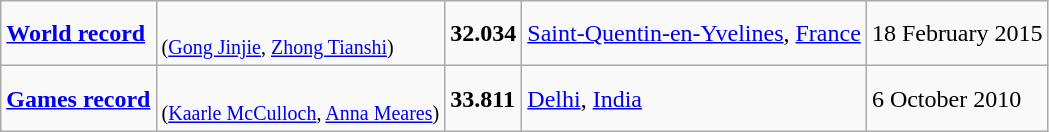<table class="wikitable">
<tr>
<td><a href='#'><strong>World record</strong></a></td>
<td><br><small>(<a href='#'>Gong Jinjie</a>, <a href='#'>Zhong Tianshi</a>)</small></td>
<td><strong>32.034</strong></td>
<td><a href='#'>Saint-Quentin-en-Yvelines</a>, <a href='#'>France</a></td>
<td>18 February 2015</td>
</tr>
<tr>
<td><a href='#'><strong>Games record</strong></a></td>
<td><br><small>(<a href='#'>Kaarle McCulloch</a>, <a href='#'>Anna Meares</a>)</small></td>
<td><strong>33.811</strong></td>
<td><a href='#'>Delhi</a>, <a href='#'>India</a></td>
<td>6 October 2010</td>
</tr>
</table>
